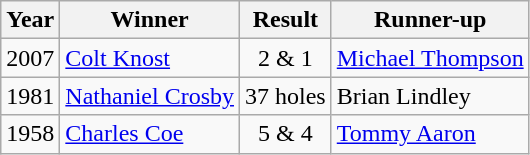<table class="wikitable">
<tr>
<th>Year</th>
<th>Winner</th>
<th>Result</th>
<th>Runner-up</th>
</tr>
<tr>
<td>2007</td>
<td> <a href='#'>Colt Knost</a></td>
<td align=center>2 & 1</td>
<td> <a href='#'>Michael Thompson</a></td>
</tr>
<tr>
<td>1981</td>
<td> <a href='#'>Nathaniel Crosby</a></td>
<td align="center">37 holes</td>
<td> Brian Lindley</td>
</tr>
<tr>
<td>1958</td>
<td> <a href='#'>Charles Coe</a></td>
<td align="center">5 & 4</td>
<td> <a href='#'>Tommy Aaron</a></td>
</tr>
</table>
